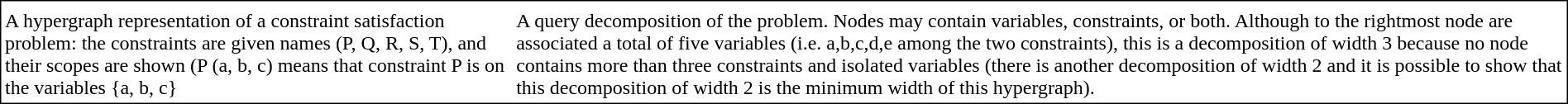<table style="border: solid thin black;">
<tr>
<td align=center></td>
<td align=center></td>
</tr>
<tr>
<td>A hypergraph representation of a constraint satisfaction problem: the constraints are given names (P, Q, R, S, T), and their scopes are shown (P (a, b, c) means that constraint P is on the variables {a, b, c}</td>
<td>A query decomposition of the problem. Nodes may contain variables, constraints, or both. Although to the rightmost node are associated a total of five variables (i.e. a,b,c,d,e among the two constraints), this is a decomposition of width 3 because no node contains more than three constraints and isolated variables (there is another decomposition of width 2 and it is possible to show that this decomposition of width 2 is the minimum width of this hypergraph).</td>
</tr>
</table>
